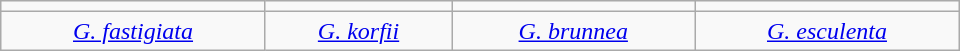<table class="wikitable" style="width:640px; margin: 1em auto; text-align: center;">
<tr>
<td></td>
<td></td>
<td></td>
<td></td>
</tr>
<tr>
<td><em><a href='#'>G. fastigiata</a></em></td>
<td><em><a href='#'>G. korfii</a></em></td>
<td><em><a href='#'>G. brunnea</a></em></td>
<td><em><a href='#'>G. esculenta</a></em></td>
</tr>
</table>
